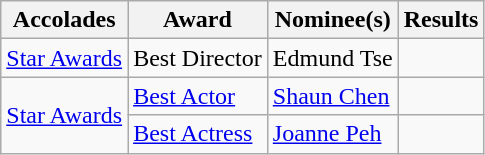<table class="wikitable">
<tr>
<th>Accolades</th>
<th>Award</th>
<th>Nominee(s)</th>
<th>Results</th>
</tr>
<tr>
<td rowspan="1"><a href='#'>Star Awards</a></td>
<td>Best Director</td>
<td>Edmund Tse</td>
<td></td>
</tr>
<tr>
<td rowspan="2"><a href='#'>Star Awards</a></td>
<td><a href='#'>Best Actor</a></td>
<td><a href='#'>Shaun Chen</a></td>
<td></td>
</tr>
<tr>
<td><a href='#'>Best Actress</a></td>
<td><a href='#'>Joanne Peh</a></td>
<td></td>
</tr>
</table>
